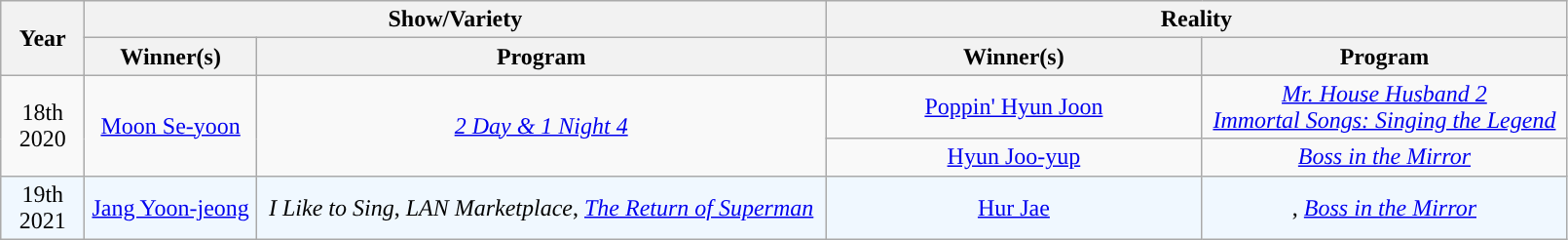<table class="wikitable" style=text-align:center>
<tr>
<th rowspan=2 style="width:50px">Year</th>
<th colspan=2 style="width:500px">Show/Variety</th>
<th colspan=2 style="width:500px">Reality</th>
</tr>
<tr style="background:#F0F8FF">
<th>Winner(s)</th>
<th>Program</th>
<th style="width:250px">Winner(s)</th>
<th>Program</th>
</tr>
<tr>
<td rowspan=3>18th<br>2020</td>
<td rowspan=3><a href='#'>Moon Se-yoon</a></td>
<td rowspan=3><a href='#'><em>2 Day & 1 Night 4</em></a></td>
</tr>
<tr>
<td><a href='#'>Poppin' Hyun Joon</a><br></td>
<td><em><a href='#'>Mr. House Husband 2</a><br><a href='#'>Immortal Songs: Singing the Legend</a></em></td>
</tr>
<tr>
<td><a href='#'>Hyun Joo-yup</a></td>
<td><em><a href='#'>Boss in the Mirror</a></em></td>
</tr>
<tr style="background:#F0F8FF">
<td>19th<br>2021</td>
<td><a href='#'>Jang Yoon-jeong</a></td>
<td><em>I Like to Sing</em>, <em>LAN Marketplace</em>, <em><a href='#'>The Return of Superman</a></em></td>
<td><a href='#'>Hur Jae</a></td>
<td><em></em>, <em><a href='#'>Boss in the Mirror</a></em></td>
</tr>
</table>
